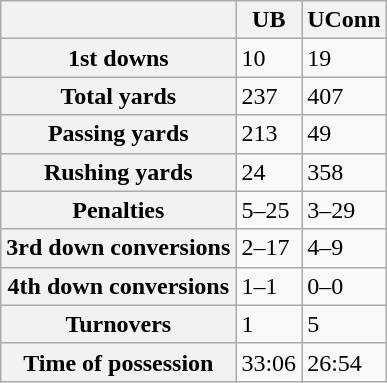<table class="wikitable">
<tr>
<th></th>
<th scope="col">UB</th>
<th scope="col">UConn</th>
</tr>
<tr>
<th scope="row">1st downs</th>
<td>10</td>
<td>19</td>
</tr>
<tr>
<th scope="row">Total yards</th>
<td>237</td>
<td>407</td>
</tr>
<tr>
<th scope="row">Passing yards</th>
<td>213</td>
<td>49</td>
</tr>
<tr>
<th scope="row">Rushing yards</th>
<td>24</td>
<td>358</td>
</tr>
<tr>
<th scope="row">Penalties</th>
<td>5–25</td>
<td>3–29</td>
</tr>
<tr>
<th scope="row">3rd down conversions</th>
<td>2–17</td>
<td>4–9</td>
</tr>
<tr>
<th scope="row">4th down conversions</th>
<td>1–1</td>
<td>0–0</td>
</tr>
<tr>
<th scope="row">Turnovers</th>
<td>1</td>
<td>5</td>
</tr>
<tr>
<th scope="row">Time of possession</th>
<td>33:06</td>
<td>26:54</td>
</tr>
</table>
